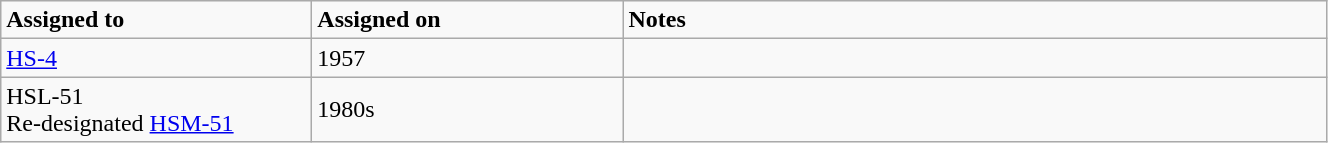<table class="wikitable" style="width: 70%;">
<tr>
<td style="width: 200px;"><strong>Assigned to</strong></td>
<td style="width: 200px;"><strong>Assigned on</strong></td>
<td><strong>Notes</strong></td>
</tr>
<tr>
<td><a href='#'>HS-4</a></td>
<td>1957</td>
<td></td>
</tr>
<tr>
<td>HSL-51<br>Re-designated <a href='#'>HSM-51</a></td>
<td>1980s</td>
<td></td>
</tr>
</table>
